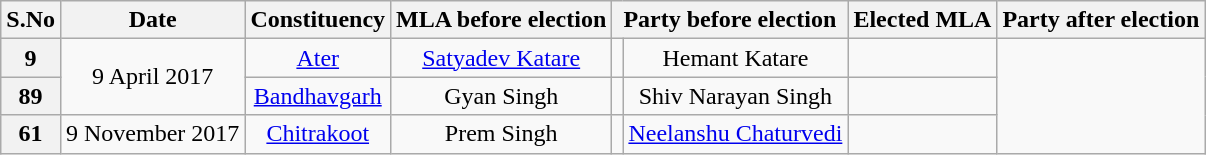<table class="wikitable sortable" style="text-align:center;">
<tr>
<th>S.No</th>
<th>Date</th>
<th>Constituency</th>
<th>MLA before election</th>
<th colspan="2">Party before election</th>
<th>Elected MLA</th>
<th colspan="2">Party after election</th>
</tr>
<tr>
<th>9</th>
<td rowspan="2">9 April 2017</td>
<td><a href='#'>Ater</a></td>
<td><a href='#'>Satyadev Katare</a></td>
<td></td>
<td>Hemant Katare</td>
<td></td>
</tr>
<tr>
<th>89</th>
<td><a href='#'>Bandhavgarh</a></td>
<td>Gyan Singh</td>
<td></td>
<td>Shiv Narayan Singh</td>
<td></td>
</tr>
<tr>
<th>61</th>
<td>9 November 2017</td>
<td><a href='#'>Chitrakoot</a></td>
<td>Prem Singh</td>
<td></td>
<td><a href='#'>Neelanshu Chaturvedi</a></td>
<td></td>
</tr>
</table>
